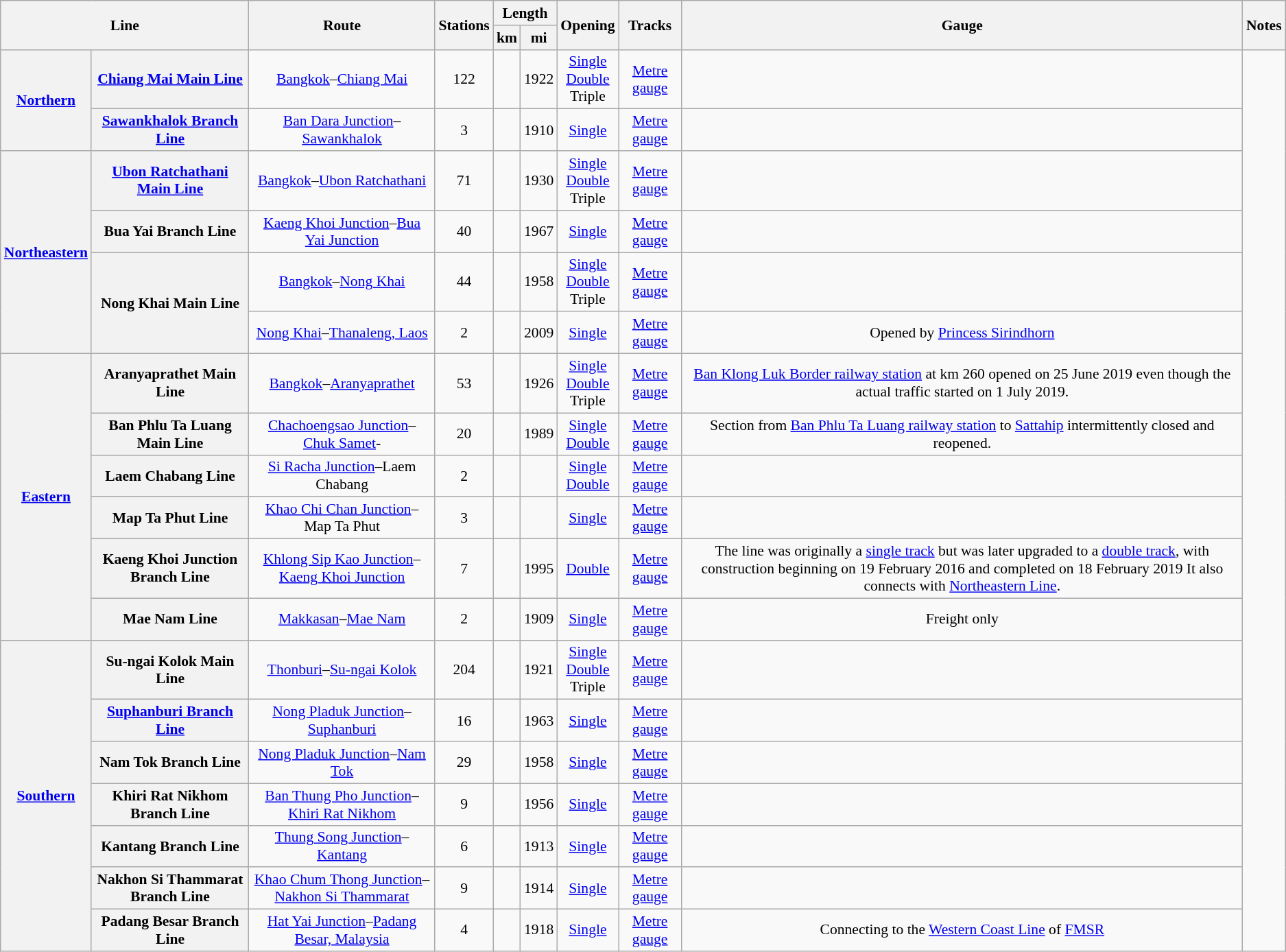<table class="wikitable sortable" style="text-align:center; font-size:90%">
<tr>
<th rowspan="2" colspan="2">Line</th>
<th rowspan="2"><strong>Route</strong></th>
<th rowspan="2">Stations</th>
<th colspan="2">Length</th>
<th rowspan="2">Opening</th>
<th rowspan="2">Tracks</th>
<th rowspan="2" class=unsortable>Gauge</th>
<th rowspan="2" class=unsortable>Notes</th>
</tr>
<tr>
<th>km</th>
<th>mi</th>
</tr>
<tr>
<th rowspan="2"><a href='#'>Northern</a></th>
<th rowspan="1"><a href='#'>Chiang Mai Main Line</a></th>
<td><a href='#'>Bangkok</a>–<a href='#'>Chiang Mai</a></td>
<td>122</td>
<td></td>
<td>1922</td>
<td><a href='#'>Single</a><br><a href='#'>Double</a><br>Triple</td>
<td><a href='#'>Metre gauge</a></td>
<td></td>
</tr>
<tr>
<th rowspan="1"><a href='#'>Sawankhalok Branch Line</a></th>
<td><a href='#'>Ban Dara Junction</a>–<a href='#'>Sawankhalok</a></td>
<td>3</td>
<td></td>
<td>1910</td>
<td><a href='#'>Single</a></td>
<td><a href='#'>Metre gauge</a></td>
<td></td>
</tr>
<tr>
<th rowspan="4"><a href='#'>Northeastern</a></th>
<th rowspan="1"><a href='#'>Ubon Ratchathani Main Line</a></th>
<td><a href='#'>Bangkok</a>–<a href='#'>Ubon Ratchathani</a></td>
<td>71</td>
<td></td>
<td>1930</td>
<td><a href='#'>Single</a><br><a href='#'>Double</a><br>Triple</td>
<td><a href='#'>Metre gauge</a></td>
<td></td>
</tr>
<tr>
<th rowspan="1">Bua Yai Branch Line</th>
<td><a href='#'>Kaeng Khoi Junction</a>–<a href='#'>Bua Yai Junction</a></td>
<td>40</td>
<td></td>
<td>1967</td>
<td><a href='#'>Single</a></td>
<td><a href='#'>Metre gauge</a></td>
<td></td>
</tr>
<tr>
<th rowspan="2">Nong Khai Main Line</th>
<td><a href='#'>Bangkok</a>–<a href='#'>Nong Khai</a></td>
<td>44</td>
<td></td>
<td>1958</td>
<td><a href='#'>Single</a><br><a href='#'>Double</a><br>Triple</td>
<td><a href='#'>Metre gauge</a></td>
<td></td>
</tr>
<tr>
<td><a href='#'>Nong Khai</a>–<a href='#'>Thanaleng, Laos</a></td>
<td>2</td>
<td></td>
<td>2009</td>
<td><a href='#'>Single</a></td>
<td><a href='#'>Metre gauge</a></td>
<td>Opened by <a href='#'>Princess Sirindhorn</a></td>
</tr>
<tr>
<th rowspan="6"><a href='#'>Eastern</a></th>
<th rowspan="1">Aranyaprathet Main Line</th>
<td><a href='#'>Bangkok</a>–<a href='#'>Aranyaprathet</a></td>
<td>53</td>
<td></td>
<td>1926</td>
<td><a href='#'>Single</a><br><a href='#'>Double</a><br>Triple</td>
<td><a href='#'>Metre gauge</a></td>
<td><a href='#'>Ban Klong Luk Border railway station</a> at km 260 opened on 25 June 2019 even though the actual traffic started on 1 July 2019.</td>
</tr>
<tr>
<th rowspan="1">Ban Phlu Ta Luang Main Line</th>
<td><a href='#'>Chachoengsao Junction</a>–<a href='#'>Chuk Samet</a>-</td>
<td>20</td>
<td></td>
<td>1989</td>
<td><a href='#'>Single</a><br><a href='#'>Double</a></td>
<td><a href='#'>Metre gauge</a></td>
<td>Section from <a href='#'>Ban Phlu Ta Luang railway station</a> to <a href='#'>Sattahip</a> intermittently closed and reopened.</td>
</tr>
<tr>
<th rowspan="1">Laem Chabang Line</th>
<td><a href='#'>Si Racha Junction</a>–Laem Chabang</td>
<td>2</td>
<td></td>
<td></td>
<td><a href='#'>Single</a><br><a href='#'>Double</a></td>
<td><a href='#'>Metre gauge</a></td>
<td></td>
</tr>
<tr>
<th rowspan="1">Map Ta Phut Line</th>
<td><a href='#'>Khao Chi Chan Junction</a>–Map Ta Phut</td>
<td>3</td>
<td></td>
<td></td>
<td><a href='#'>Single</a></td>
<td><a href='#'>Metre gauge</a></td>
<td></td>
</tr>
<tr>
<th rowspan="1">Kaeng Khoi Junction Branch Line</th>
<td><a href='#'>Khlong Sip Kao Junction</a>–<a href='#'>Kaeng Khoi Junction</a></td>
<td>7</td>
<td></td>
<td>1995</td>
<td><a href='#'>Double</a></td>
<td><a href='#'>Metre gauge</a></td>
<td>The line was originally a <a href='#'>single track</a> but was later upgraded to a <a href='#'>double track</a>, with construction beginning on 19 February 2016 and completed on 18 February 2019 It also connects with <a href='#'>Northeastern Line</a>.</td>
</tr>
<tr>
<th rowspan="1">Mae Nam Line</th>
<td><a href='#'>Makkasan</a>–<a href='#'>Mae Nam</a></td>
<td>2</td>
<td></td>
<td>1909</td>
<td><a href='#'>Single</a></td>
<td><a href='#'>Metre gauge</a></td>
<td>Freight only</td>
</tr>
<tr>
<th rowspan="7"><a href='#'>Southern</a></th>
<th rowspan="1">Su-ngai Kolok Main Line</th>
<td><a href='#'>Thonburi</a>–<a href='#'>Su-ngai Kolok</a></td>
<td>204</td>
<td></td>
<td>1921</td>
<td><a href='#'>Single</a><br><a href='#'>Double</a><br>Triple</td>
<td><a href='#'>Metre gauge</a></td>
<td></td>
</tr>
<tr>
<th rowspan="1"><a href='#'>Suphanburi Branch Line</a></th>
<td><a href='#'>Nong Pladuk Junction</a>–<a href='#'>Suphanburi</a></td>
<td>16</td>
<td></td>
<td>1963</td>
<td><a href='#'>Single</a></td>
<td><a href='#'>Metre gauge</a></td>
<td></td>
</tr>
<tr>
<th rowspan="1">Nam Tok Branch Line</th>
<td><a href='#'>Nong Pladuk Junction</a>–<a href='#'>Nam Tok</a></td>
<td>29</td>
<td></td>
<td>1958</td>
<td><a href='#'>Single</a></td>
<td><a href='#'>Metre gauge</a></td>
<td></td>
</tr>
<tr>
<th rowspan="1">Khiri Rat Nikhom Branch Line</th>
<td><a href='#'>Ban Thung Pho Junction</a>–<a href='#'>Khiri Rat Nikhom</a></td>
<td>9</td>
<td></td>
<td>1956</td>
<td><a href='#'>Single</a></td>
<td><a href='#'>Metre gauge</a></td>
<td></td>
</tr>
<tr>
<th rowspan="1">Kantang Branch Line</th>
<td><a href='#'>Thung Song Junction</a>–<a href='#'>Kantang</a></td>
<td>6</td>
<td></td>
<td>1913</td>
<td><a href='#'>Single</a></td>
<td><a href='#'>Metre gauge</a></td>
<td></td>
</tr>
<tr>
<th rowspan="1">Nakhon Si Thammarat Branch Line</th>
<td><a href='#'>Khao Chum Thong Junction</a>–<a href='#'>Nakhon Si Thammarat</a></td>
<td>9</td>
<td></td>
<td>1914</td>
<td><a href='#'>Single</a></td>
<td><a href='#'>Metre gauge</a></td>
<td></td>
</tr>
<tr>
<th rowspan="1">Padang Besar Branch Line</th>
<td><a href='#'>Hat Yai Junction</a>–<a href='#'>Padang Besar, Malaysia</a></td>
<td>4</td>
<td></td>
<td>1918</td>
<td><a href='#'>Single</a></td>
<td><a href='#'>Metre gauge</a></td>
<td>Connecting to the <a href='#'>Western Coast Line</a> of <a href='#'>FMSR</a></td>
</tr>
</table>
